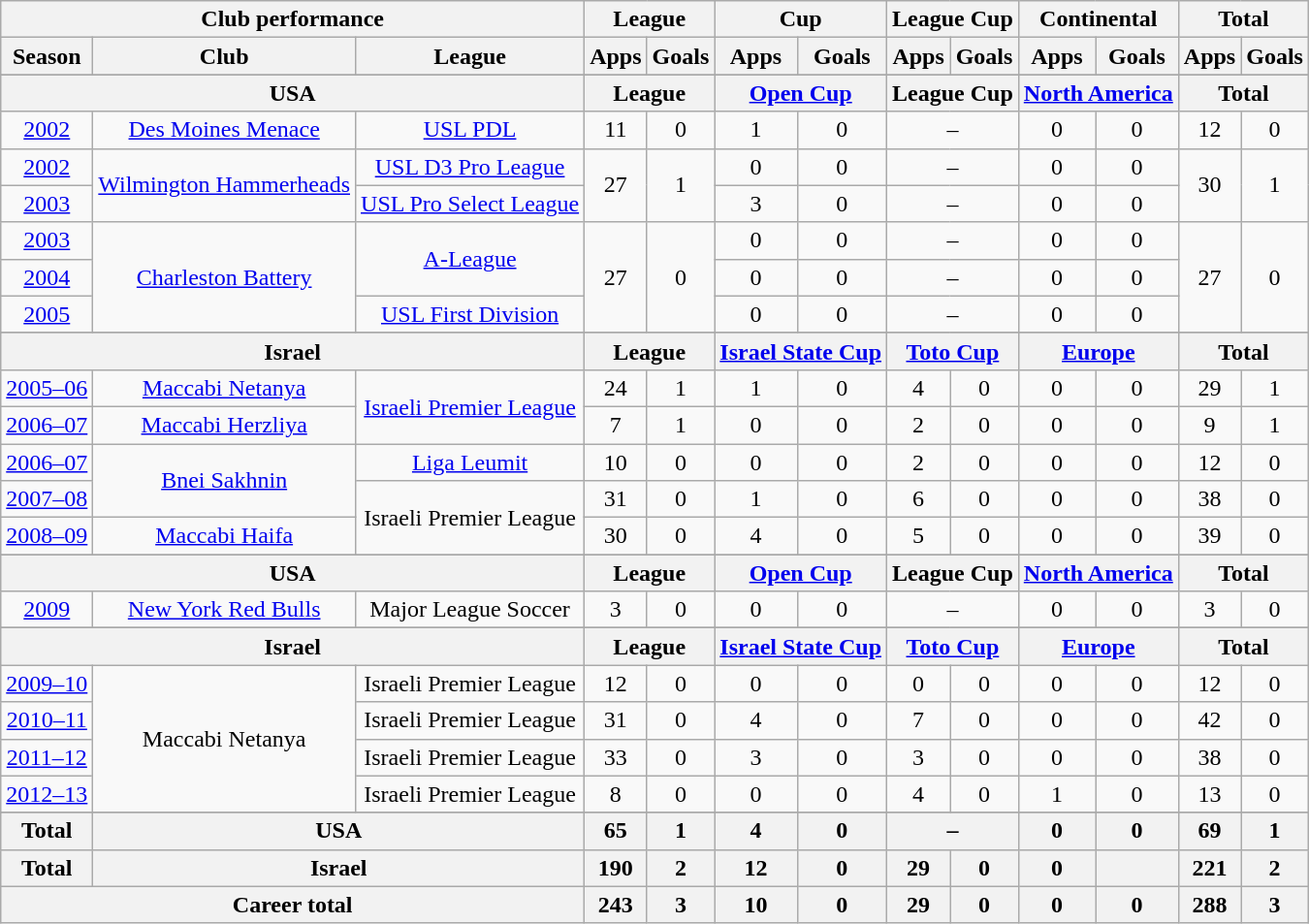<table class="wikitable" style="text-align:center">
<tr>
<th colspan=3>Club performance</th>
<th colspan=2>League</th>
<th colspan=2>Cup</th>
<th colspan=2>League Cup</th>
<th colspan=2>Continental</th>
<th colspan=2>Total</th>
</tr>
<tr>
<th>Season</th>
<th>Club</th>
<th>League</th>
<th>Apps</th>
<th>Goals</th>
<th>Apps</th>
<th>Goals</th>
<th>Apps</th>
<th>Goals</th>
<th>Apps</th>
<th>Goals</th>
<th>Apps</th>
<th>Goals</th>
</tr>
<tr>
</tr>
<tr>
<th colspan=3>USA</th>
<th colspan=2>League</th>
<th colspan=2><a href='#'>Open Cup</a></th>
<th colspan=2>League Cup</th>
<th colspan=2><a href='#'>North America</a></th>
<th colspan=2>Total</th>
</tr>
<tr>
<td><a href='#'>2002</a></td>
<td><a href='#'>Des Moines Menace</a></td>
<td><a href='#'>USL PDL</a></td>
<td>11</td>
<td>0</td>
<td>1</td>
<td>0</td>
<td colspan="2">–</td>
<td>0</td>
<td>0</td>
<td>12</td>
<td>0</td>
</tr>
<tr>
<td><a href='#'>2002</a></td>
<td rowspan="2"><a href='#'>Wilmington Hammerheads</a></td>
<td><a href='#'>USL D3 Pro League</a></td>
<td rowspan="2">27</td>
<td rowspan="2">1</td>
<td>0</td>
<td>0</td>
<td colspan="2">–</td>
<td>0</td>
<td>0</td>
<td rowspan="2">30</td>
<td rowspan="2">1</td>
</tr>
<tr>
<td><a href='#'>2003</a></td>
<td><a href='#'>USL Pro Select League</a></td>
<td>3</td>
<td>0</td>
<td colspan="2">–</td>
<td>0</td>
<td>0</td>
</tr>
<tr>
<td><a href='#'>2003</a></td>
<td rowspan="3"><a href='#'>Charleston Battery</a></td>
<td rowspan="2"><a href='#'>A-League</a></td>
<td rowspan="3">27</td>
<td rowspan="3">0</td>
<td>0</td>
<td>0</td>
<td colspan="2">–</td>
<td>0</td>
<td>0</td>
<td rowspan="3">27</td>
<td rowspan="3">0</td>
</tr>
<tr>
<td><a href='#'>2004</a></td>
<td>0</td>
<td>0</td>
<td colspan="2">–</td>
<td>0</td>
<td>0</td>
</tr>
<tr>
<td><a href='#'>2005</a></td>
<td><a href='#'>USL First Division</a></td>
<td>0</td>
<td>0</td>
<td colspan="2">–</td>
<td>0</td>
<td>0</td>
</tr>
<tr>
</tr>
<tr>
<th colspan=3>Israel</th>
<th colspan=2>League</th>
<th colspan=2><a href='#'>Israel State Cup</a></th>
<th colspan=2><a href='#'>Toto Cup</a></th>
<th colspan=2><a href='#'>Europe</a></th>
<th colspan=2>Total</th>
</tr>
<tr>
<td><a href='#'>2005–06</a></td>
<td><a href='#'>Maccabi Netanya</a></td>
<td rowspan="2"><a href='#'>Israeli Premier League</a></td>
<td>24</td>
<td>1</td>
<td>1</td>
<td>0</td>
<td>4</td>
<td>0</td>
<td>0</td>
<td>0</td>
<td>29</td>
<td>1</td>
</tr>
<tr>
<td><a href='#'>2006–07</a></td>
<td><a href='#'>Maccabi Herzliya</a></td>
<td>7</td>
<td>1</td>
<td>0</td>
<td>0</td>
<td>2</td>
<td>0</td>
<td>0</td>
<td>0</td>
<td>9</td>
<td>1</td>
</tr>
<tr>
<td><a href='#'>2006–07</a></td>
<td rowspan="2"><a href='#'>Bnei Sakhnin</a></td>
<td><a href='#'>Liga Leumit</a></td>
<td>10</td>
<td>0</td>
<td>0</td>
<td>0</td>
<td>2</td>
<td>0</td>
<td>0</td>
<td>0</td>
<td>12</td>
<td>0</td>
</tr>
<tr>
<td><a href='#'>2007–08</a></td>
<td rowspan="2">Israeli Premier League</td>
<td>31</td>
<td>0</td>
<td>1</td>
<td>0</td>
<td>6</td>
<td>0</td>
<td>0</td>
<td>0</td>
<td>38</td>
<td>0</td>
</tr>
<tr>
<td><a href='#'>2008–09</a></td>
<td><a href='#'>Maccabi Haifa</a></td>
<td>30</td>
<td>0</td>
<td>4</td>
<td>0</td>
<td>5</td>
<td>0</td>
<td>0</td>
<td>0</td>
<td>39</td>
<td>0</td>
</tr>
<tr>
</tr>
<tr>
<th colspan=3>USA</th>
<th colspan=2>League</th>
<th colspan=2><a href='#'>Open Cup</a></th>
<th colspan=2>League Cup</th>
<th colspan=2><a href='#'>North America</a></th>
<th colspan=2>Total</th>
</tr>
<tr>
<td><a href='#'>2009</a></td>
<td><a href='#'>New York Red Bulls</a></td>
<td>Major League Soccer</td>
<td>3</td>
<td>0</td>
<td>0</td>
<td>0</td>
<td colspan="2">–</td>
<td>0</td>
<td>0</td>
<td>3</td>
<td>0</td>
</tr>
<tr>
</tr>
<tr>
<th colspan=3>Israel</th>
<th colspan=2>League</th>
<th colspan=2><a href='#'>Israel State Cup</a></th>
<th colspan=2><a href='#'>Toto Cup</a></th>
<th colspan=2><a href='#'>Europe</a></th>
<th colspan=2>Total</th>
</tr>
<tr>
<td><a href='#'>2009–10</a></td>
<td rowspan=4>Maccabi Netanya</td>
<td>Israeli Premier League</td>
<td>12</td>
<td>0</td>
<td>0</td>
<td>0</td>
<td>0</td>
<td>0</td>
<td>0</td>
<td>0</td>
<td>12</td>
<td>0</td>
</tr>
<tr>
<td><a href='#'>2010–11</a></td>
<td>Israeli Premier League</td>
<td>31</td>
<td>0</td>
<td>4</td>
<td>0</td>
<td>7</td>
<td>0</td>
<td>0</td>
<td>0</td>
<td>42</td>
<td>0</td>
</tr>
<tr>
<td><a href='#'>2011–12</a></td>
<td>Israeli Premier League</td>
<td>33</td>
<td>0</td>
<td>3</td>
<td>0</td>
<td>3</td>
<td>0</td>
<td>0</td>
<td>0</td>
<td>38</td>
<td>0</td>
</tr>
<tr>
<td><a href='#'>2012–13</a></td>
<td>Israeli Premier League</td>
<td>8</td>
<td>0</td>
<td>0</td>
<td>0</td>
<td>4</td>
<td>0</td>
<td>1</td>
<td>0</td>
<td>13</td>
<td>0</td>
</tr>
<tr>
</tr>
<tr>
<th rowspan=1>Total</th>
<th colspan=2>USA</th>
<th>65</th>
<th>1</th>
<th>4</th>
<th>0</th>
<th colspan="2">–</th>
<th>0</th>
<th>0</th>
<th>69</th>
<th>1</th>
</tr>
<tr>
<th rowspan=1>Total</th>
<th colspan=2>Israel</th>
<th>190</th>
<th>2</th>
<th>12</th>
<th>0</th>
<th>29</th>
<th>0</th>
<th>0</th>
<th></th>
<th>221</th>
<th>2</th>
</tr>
<tr>
<th colspan=3>Career total</th>
<th>243</th>
<th>3</th>
<th>10</th>
<th>0</th>
<th>29</th>
<th>0</th>
<th>0</th>
<th>0</th>
<th>288</th>
<th>3</th>
</tr>
</table>
